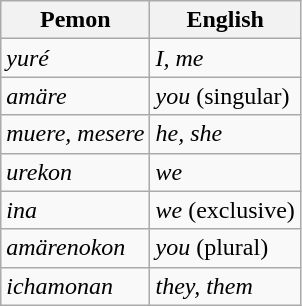<table class="wikitable">
<tr>
<th>Pemon</th>
<th>English</th>
</tr>
<tr>
<td><em>yuré</em></td>
<td><em>I, me</em></td>
</tr>
<tr>
<td><em>amäre</em></td>
<td><em>you</em> (singular)</td>
</tr>
<tr>
<td><em>muere, mesere</em></td>
<td><em>he, she</em></td>
</tr>
<tr>
<td><em>urekon</em></td>
<td><em>we</em></td>
</tr>
<tr>
<td><em>ina</em></td>
<td><em>we</em> (exclusive)</td>
</tr>
<tr>
<td><em>amärenokon</em></td>
<td><em>you</em> (plural)</td>
</tr>
<tr>
<td><em>ichamonan</em></td>
<td><em>they, them</em></td>
</tr>
</table>
